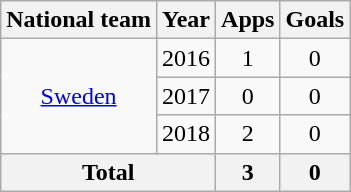<table class="wikitable" style="text-align:center;">
<tr>
<th>National team</th>
<th>Year</th>
<th>Apps</th>
<th>Goals</th>
</tr>
<tr>
<td rowspan="3"><a href='#'>Sweden</a></td>
<td>2016</td>
<td>1</td>
<td>0</td>
</tr>
<tr>
<td>2017</td>
<td>0</td>
<td>0</td>
</tr>
<tr>
<td>2018</td>
<td>2</td>
<td>0</td>
</tr>
<tr>
<th colspan=2>Total</th>
<th>3</th>
<th>0</th>
</tr>
</table>
